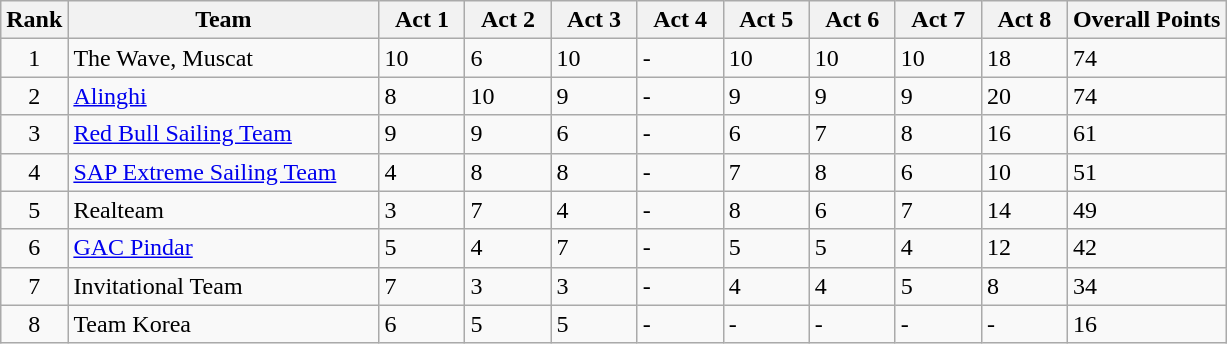<table class="wikitable">
<tr>
<th>Rank</th>
<th width=200>Team</th>
<th width=50>Act 1</th>
<th width=50>Act 2</th>
<th width=50>Act 3</th>
<th width=50>Act 4</th>
<th width=50>Act 5</th>
<th width=50>Act 6</th>
<th width=50>Act 7</th>
<th width=50>Act 8</th>
<th>Overall Points</th>
</tr>
<tr>
<td align="center">1</td>
<td> The Wave, Muscat</td>
<td>10</td>
<td>6</td>
<td>10</td>
<td>-</td>
<td>10</td>
<td>10</td>
<td>10</td>
<td>18</td>
<td>74</td>
</tr>
<tr>
<td align="center">2</td>
<td> <a href='#'>Alinghi</a></td>
<td>8</td>
<td>10</td>
<td>9</td>
<td>-</td>
<td>9</td>
<td>9</td>
<td>9</td>
<td>20</td>
<td>74</td>
</tr>
<tr>
<td align="center">3</td>
<td> <a href='#'>Red Bull Sailing Team</a></td>
<td>9</td>
<td>9</td>
<td>6</td>
<td>-</td>
<td>6</td>
<td>7</td>
<td>8</td>
<td>16</td>
<td>61</td>
</tr>
<tr>
<td align="center">4</td>
<td> <a href='#'>SAP Extreme Sailing Team</a></td>
<td>4</td>
<td>8</td>
<td>8</td>
<td>-</td>
<td>7</td>
<td>8</td>
<td>6</td>
<td>10</td>
<td>51</td>
</tr>
<tr>
<td align="center">5</td>
<td> Realteam</td>
<td>3</td>
<td>7</td>
<td>4</td>
<td>-</td>
<td>8</td>
<td>6</td>
<td>7</td>
<td>14</td>
<td>49</td>
</tr>
<tr>
<td align="center">6</td>
<td> <a href='#'>GAC Pindar</a></td>
<td>5</td>
<td>4</td>
<td>7</td>
<td>-</td>
<td>5</td>
<td>5</td>
<td>4</td>
<td>12</td>
<td>42</td>
</tr>
<tr>
<td align="center">7</td>
<td> Invitational Team</td>
<td>7 </td>
<td>3 </td>
<td>3 </td>
<td>- </td>
<td>4 </td>
<td>4 </td>
<td>5 </td>
<td>8 </td>
<td>34</td>
</tr>
<tr>
<td align="center">8</td>
<td> Team Korea</td>
<td>6</td>
<td>5</td>
<td>5</td>
<td>-</td>
<td>-</td>
<td>-</td>
<td>-</td>
<td>-</td>
<td>16</td>
</tr>
</table>
